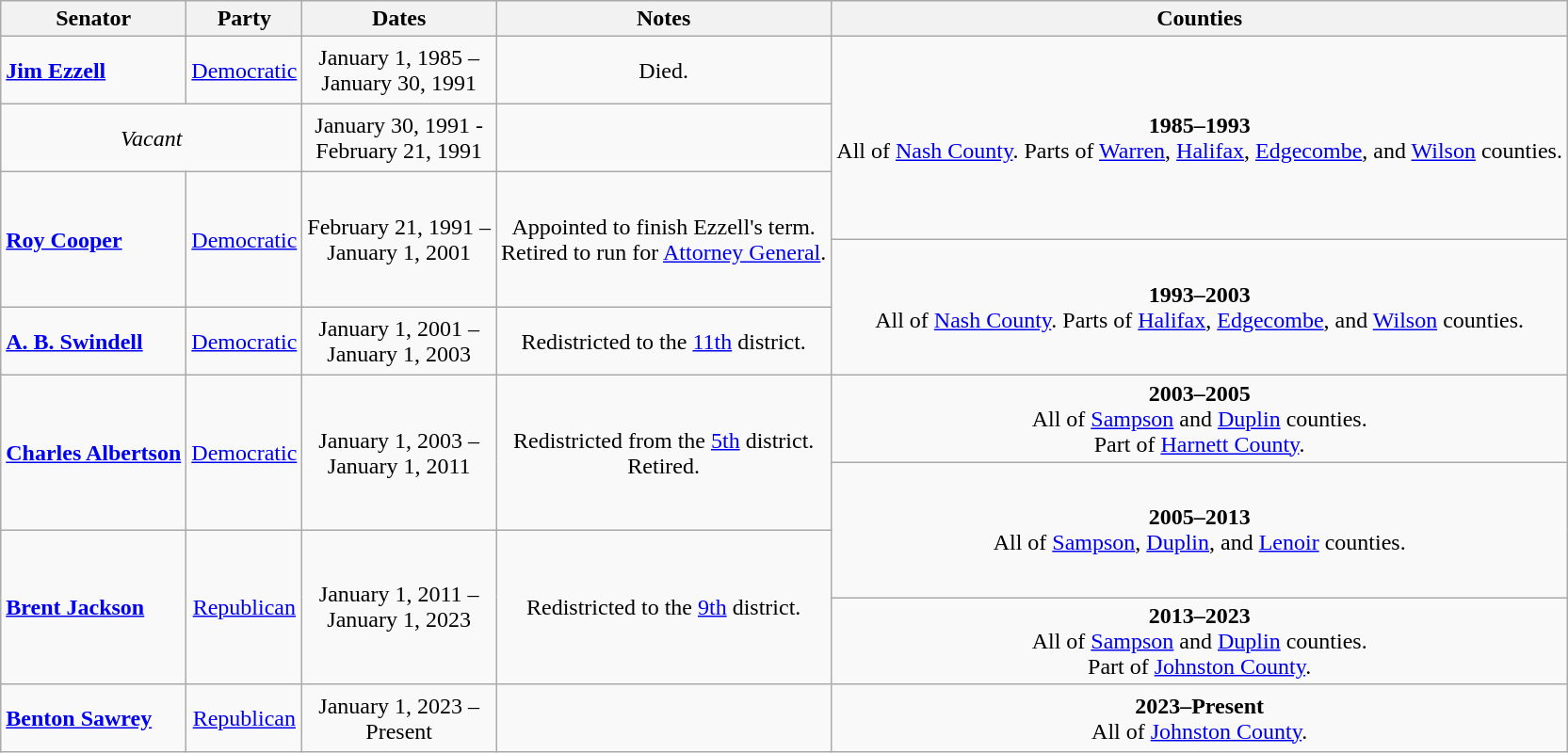<table class=wikitable style="text-align:center">
<tr>
<th>Senator</th>
<th>Party</th>
<th>Dates</th>
<th>Notes</th>
<th>Counties</th>
</tr>
<tr style="height:3em">
<td align=left><strong><a href='#'>Jim Ezzell</a></strong></td>
<td><a href='#'>Democratic</a></td>
<td nowrap>January 1, 1985 – <br> January 30, 1991</td>
<td>Died.</td>
<td rowspan=3><strong>1985–1993</strong><br> All of <a href='#'>Nash County</a>. Parts of <a href='#'>Warren</a>, <a href='#'>Halifax</a>, <a href='#'>Edgecombe</a>, and <a href='#'>Wilson</a> counties.</td>
</tr>
<tr style="height:3em">
<td colspan=2><em>Vacant</em></td>
<td nowrap>January 30, 1991 - <br> February 21, 1991</td>
</tr>
<tr style="height:3em">
<td rowspan=2 align=left><strong><a href='#'>Roy Cooper</a></strong></td>
<td rowspan=2 ><a href='#'>Democratic</a></td>
<td rowspan=2 nowrap>February 21, 1991 – <br> January 1, 2001</td>
<td rowspan=2>Appointed to finish Ezzell's term. <br> Retired to run for <a href='#'>Attorney General</a>.</td>
</tr>
<tr style="height:3em">
<td rowspan=2><strong>1993–2003</strong><br> All of <a href='#'>Nash County</a>. Parts of <a href='#'>Halifax</a>, <a href='#'>Edgecombe</a>, and <a href='#'>Wilson</a> counties.</td>
</tr>
<tr style="height:3em">
<td align=left><strong><a href='#'>A. B. Swindell</a></strong></td>
<td><a href='#'>Democratic</a></td>
<td nowrap>January 1, 2001 – <br> January 1, 2003</td>
<td>Redistricted to the <a href='#'>11th</a> district.</td>
</tr>
<tr style="height:3em">
<td rowspan=2 align=left><strong><a href='#'>Charles Albertson</a></strong></td>
<td rowspan=2 ><a href='#'>Democratic</a></td>
<td rowspan=2 nowrap>January 1, 2003 – <br> January 1, 2011</td>
<td rowspan=2>Redistricted from the <a href='#'>5th</a> district. <br> Retired.</td>
<td><strong>2003–2005</strong><br> All of <a href='#'>Sampson</a> and <a href='#'>Duplin</a> counties. <br> Part of <a href='#'>Harnett County</a>.</td>
</tr>
<tr style="height:3em">
<td rowspan=2><strong>2005–2013</strong><br> All of <a href='#'>Sampson</a>, <a href='#'>Duplin</a>, and <a href='#'>Lenoir</a> counties.</td>
</tr>
<tr style="height:3em">
<td rowspan=2 align=left><strong><a href='#'>Brent Jackson</a></strong></td>
<td rowspan=2 ><a href='#'>Republican</a></td>
<td rowspan=2 nowrap>January 1, 2011 – <br> January 1, 2023</td>
<td rowspan=2>Redistricted to the <a href='#'>9th</a> district.</td>
</tr>
<tr style="height:3em">
<td><strong>2013–2023</strong><br> All of <a href='#'>Sampson</a> and <a href='#'>Duplin</a> counties. <br> Part of <a href='#'>Johnston County</a>.</td>
</tr>
<tr style="height:3em">
<td align=left><strong><a href='#'>Benton Sawrey</a></strong></td>
<td><a href='#'>Republican</a></td>
<td nowrap>January 1, 2023 – <br> Present</td>
<td></td>
<td><strong>2023–Present</strong><br> All of <a href='#'>Johnston County</a>.</td>
</tr>
</table>
